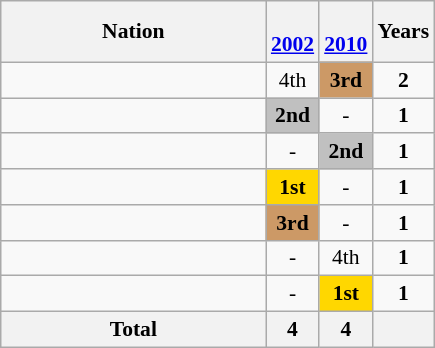<table class="wikitable" style="text-align:center; font-size:90%">
<tr>
<th width=170>Nation</th>
<th><br><a href='#'>2002</a></th>
<th><br><a href='#'>2010</a></th>
<th>Years</th>
</tr>
<tr>
<td align=left></td>
<td>4th</td>
<td bgcolor=#cc9966><strong>3rd</strong></td>
<td><strong>2</strong></td>
</tr>
<tr>
<td align=left></td>
<td bgcolor=silver><strong>2nd</strong></td>
<td>-</td>
<td><strong>1</strong></td>
</tr>
<tr>
<td align=left></td>
<td>-</td>
<td bgcolor=silver><strong>2nd</strong></td>
<td><strong>1</strong></td>
</tr>
<tr>
<td align=left></td>
<td bgcolor=gold><strong>1st</strong></td>
<td>-</td>
<td><strong>1</strong></td>
</tr>
<tr>
<td align=left></td>
<td bgcolor=#cc9966><strong>3rd</strong></td>
<td>-</td>
<td><strong>1</strong></td>
</tr>
<tr>
<td align=left></td>
<td>-</td>
<td>4th</td>
<td><strong>1</strong></td>
</tr>
<tr>
<td align=left></td>
<td>-</td>
<td bgcolor=gold><strong>1st</strong></td>
<td><strong>1</strong></td>
</tr>
<tr>
<th>Total</th>
<th>4</th>
<th>4</th>
<th></th>
</tr>
</table>
